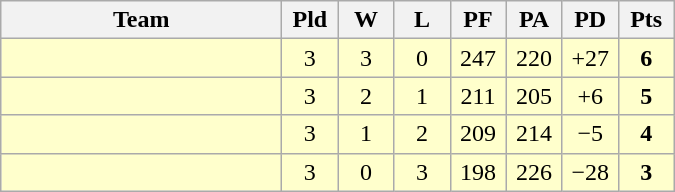<table class=wikitable style="text-align:center">
<tr>
<th width=180>Team</th>
<th width=30>Pld</th>
<th width=30>W</th>
<th width=30>L</th>
<th width=30>PF</th>
<th width=30>PA</th>
<th width=30>PD</th>
<th width=30>Pts</th>
</tr>
<tr align=center bgcolor="#ffffcc">
<td align=left></td>
<td>3</td>
<td>3</td>
<td>0</td>
<td>247</td>
<td>220</td>
<td>+27</td>
<td><strong>6</strong></td>
</tr>
<tr align=center bgcolor="#ffffcc">
<td align=left></td>
<td>3</td>
<td>2</td>
<td>1</td>
<td>211</td>
<td>205</td>
<td>+6</td>
<td><strong>5</strong></td>
</tr>
<tr align=center bgcolor="#ffffcc">
<td align=left></td>
<td>3</td>
<td>1</td>
<td>2</td>
<td>209</td>
<td>214</td>
<td>−5</td>
<td><strong>4</strong></td>
</tr>
<tr align=center bgcolor="#ffffcc">
<td align=left></td>
<td>3</td>
<td>0</td>
<td>3</td>
<td>198</td>
<td>226</td>
<td>−28</td>
<td><strong>3</strong></td>
</tr>
</table>
